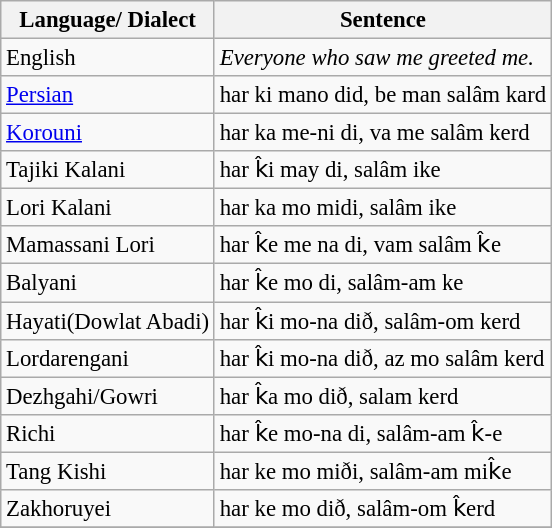<table class="wikitable" style="font-size: 95%">
<tr>
<th>Language/ Dialect</th>
<th>Sentence</th>
</tr>
<tr>
<td>English</td>
<td><em>Everyone who saw me greeted me.</em></td>
</tr>
<tr>
<td><a href='#'>Persian</a></td>
<td>har ki mano did, be man salâm kard</td>
</tr>
<tr>
<td><a href='#'>Korouni</a></td>
<td>har ka me-ni di, va me salâm kerd</td>
</tr>
<tr>
<td>Tajiki Kalani</td>
<td>har k̂i may di, salâm ike</td>
</tr>
<tr>
<td>Lori Kalani</td>
<td>har ka mo midi, salâm ike</td>
</tr>
<tr>
<td>Mamassani Lori</td>
<td>har k̂e me na di, vam salâm k̂e</td>
</tr>
<tr>
<td>Balyani</td>
<td>har k̂e mo di, salâm-am ke</td>
</tr>
<tr>
<td>Hayati(Dowlat Abadi)</td>
<td>har k̂i mo-na dið, salâm-om kerd</td>
</tr>
<tr>
<td>Lordarengani</td>
<td>har k̂i mo-na dið, az mo salâm kerd</td>
</tr>
<tr>
<td>Dezhgahi/Gowri</td>
<td>har k̂a mo dið, salam kerd</td>
</tr>
<tr>
<td>Richi</td>
<td>har k̂e mo-na di, salâm-am k̂-e</td>
</tr>
<tr>
<td>Tang Kishi</td>
<td>har ke mo miði, salâm-am mik̂e</td>
</tr>
<tr>
<td>Zakhoruyei</td>
<td>har ke mo dið, salâm-om k̂erd</td>
</tr>
<tr>
</tr>
</table>
